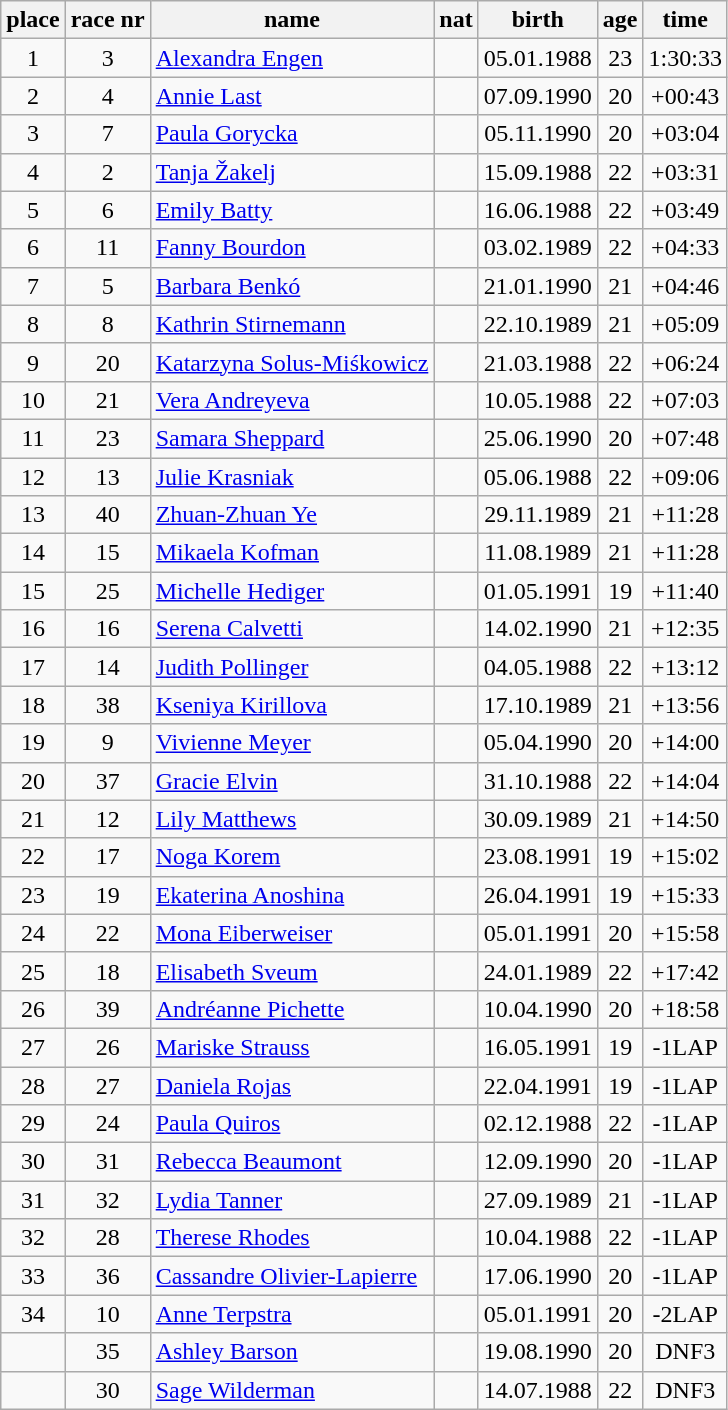<table class="wikitable" border="1" style="text-align:center">
<tr>
<th>place</th>
<th>race nr</th>
<th>name</th>
<th>nat</th>
<th>birth</th>
<th>age</th>
<th>time</th>
</tr>
<tr>
<td>1</td>
<td>3</td>
<td align=left><a href='#'>Alexandra Engen</a></td>
<td align=left></td>
<td>05.01.1988</td>
<td>23</td>
<td>1:30:33</td>
</tr>
<tr>
<td>2</td>
<td>4</td>
<td align=left><a href='#'>Annie Last</a></td>
<td align=left></td>
<td>07.09.1990</td>
<td>20</td>
<td>+00:43</td>
</tr>
<tr>
<td>3</td>
<td>7</td>
<td align=left><a href='#'>Paula Gorycka</a></td>
<td align=left></td>
<td>05.11.1990</td>
<td>20</td>
<td>+03:04</td>
</tr>
<tr>
<td>4</td>
<td>2</td>
<td align=left><a href='#'>Tanja Žakelj</a></td>
<td align=left></td>
<td>15.09.1988</td>
<td>22</td>
<td>+03:31</td>
</tr>
<tr>
<td>5</td>
<td>6</td>
<td align=left><a href='#'>Emily Batty</a></td>
<td align=left></td>
<td>16.06.1988</td>
<td>22</td>
<td>+03:49</td>
</tr>
<tr>
<td>6</td>
<td>11</td>
<td align=left><a href='#'>Fanny Bourdon</a></td>
<td align=left></td>
<td>03.02.1989</td>
<td>22</td>
<td>+04:33</td>
</tr>
<tr>
<td>7</td>
<td>5</td>
<td align=left><a href='#'>Barbara Benkó</a></td>
<td align=left></td>
<td>21.01.1990</td>
<td>21</td>
<td>+04:46</td>
</tr>
<tr>
<td>8</td>
<td>8</td>
<td align=left><a href='#'>Kathrin Stirnemann</a></td>
<td align=left></td>
<td>22.10.1989</td>
<td>21</td>
<td>+05:09</td>
</tr>
<tr>
<td>9</td>
<td>20</td>
<td align=left><a href='#'>Katarzyna Solus-Miśkowicz</a></td>
<td align=left></td>
<td>21.03.1988</td>
<td>22</td>
<td>+06:24</td>
</tr>
<tr>
<td>10</td>
<td>21</td>
<td align=left><a href='#'>Vera Andreyeva</a></td>
<td align=left></td>
<td>10.05.1988</td>
<td>22</td>
<td>+07:03</td>
</tr>
<tr>
<td>11</td>
<td>23</td>
<td align=left><a href='#'>Samara Sheppard</a></td>
<td align=left></td>
<td>25.06.1990</td>
<td>20</td>
<td>+07:48</td>
</tr>
<tr>
<td>12</td>
<td>13</td>
<td align=left><a href='#'>Julie Krasniak</a></td>
<td align=left></td>
<td>05.06.1988</td>
<td>22</td>
<td>+09:06</td>
</tr>
<tr>
<td>13</td>
<td>40</td>
<td align=left><a href='#'>Zhuan-Zhuan Ye</a></td>
<td align=left></td>
<td>29.11.1989</td>
<td>21</td>
<td>+11:28</td>
</tr>
<tr>
<td>14</td>
<td>15</td>
<td align=left><a href='#'>Mikaela Kofman</a></td>
<td align=left></td>
<td>11.08.1989</td>
<td>21</td>
<td>+11:28</td>
</tr>
<tr>
<td>15</td>
<td>25</td>
<td align=left><a href='#'>Michelle Hediger</a></td>
<td align=left></td>
<td>01.05.1991</td>
<td>19</td>
<td>+11:40</td>
</tr>
<tr>
<td>16</td>
<td>16</td>
<td align=left><a href='#'>Serena Calvetti</a></td>
<td align=left></td>
<td>14.02.1990</td>
<td>21</td>
<td>+12:35</td>
</tr>
<tr>
<td>17</td>
<td>14</td>
<td align=left><a href='#'>Judith Pollinger</a></td>
<td align=left></td>
<td>04.05.1988</td>
<td>22</td>
<td>+13:12</td>
</tr>
<tr>
<td>18</td>
<td>38</td>
<td align=left><a href='#'>Kseniya Kirillova</a></td>
<td align=left></td>
<td>17.10.1989</td>
<td>21</td>
<td>+13:56</td>
</tr>
<tr>
<td>19</td>
<td>9</td>
<td align=left><a href='#'>Vivienne Meyer</a></td>
<td align=left></td>
<td>05.04.1990</td>
<td>20</td>
<td>+14:00</td>
</tr>
<tr>
<td>20</td>
<td>37</td>
<td align=left><a href='#'>Gracie Elvin</a></td>
<td align=left></td>
<td>31.10.1988</td>
<td>22</td>
<td>+14:04</td>
</tr>
<tr>
<td>21</td>
<td>12</td>
<td align=left><a href='#'>Lily Matthews</a></td>
<td align=left></td>
<td>30.09.1989</td>
<td>21</td>
<td>+14:50</td>
</tr>
<tr>
<td>22</td>
<td>17</td>
<td align=left><a href='#'>Noga Korem</a></td>
<td align=left></td>
<td>23.08.1991</td>
<td>19</td>
<td>+15:02</td>
</tr>
<tr>
<td>23</td>
<td>19</td>
<td align=left><a href='#'>Ekaterina Anoshina</a></td>
<td align=left></td>
<td>26.04.1991</td>
<td>19</td>
<td>+15:33</td>
</tr>
<tr>
<td>24</td>
<td>22</td>
<td align=left><a href='#'>Mona Eiberweiser</a></td>
<td align=left></td>
<td>05.01.1991</td>
<td>20</td>
<td>+15:58</td>
</tr>
<tr>
<td>25</td>
<td>18</td>
<td align=left><a href='#'>Elisabeth Sveum</a></td>
<td align=left></td>
<td>24.01.1989</td>
<td>22</td>
<td>+17:42</td>
</tr>
<tr>
<td>26</td>
<td>39</td>
<td align=left><a href='#'>Andréanne Pichette</a></td>
<td align=left></td>
<td>10.04.1990</td>
<td>20</td>
<td>+18:58</td>
</tr>
<tr>
<td>27</td>
<td>26</td>
<td align=left><a href='#'>Mariske Strauss</a></td>
<td align=left></td>
<td>16.05.1991</td>
<td>19</td>
<td>-1LAP</td>
</tr>
<tr>
<td>28</td>
<td>27</td>
<td align=left><a href='#'>Daniela Rojas</a></td>
<td align=left></td>
<td>22.04.1991</td>
<td>19</td>
<td>-1LAP</td>
</tr>
<tr>
<td>29</td>
<td>24</td>
<td align=left><a href='#'>Paula Quiros</a></td>
<td align=left></td>
<td>02.12.1988</td>
<td>22</td>
<td>-1LAP</td>
</tr>
<tr>
<td>30</td>
<td>31</td>
<td align=left><a href='#'>Rebecca Beaumont</a></td>
<td align=left></td>
<td>12.09.1990</td>
<td>20</td>
<td>-1LAP</td>
</tr>
<tr>
<td>31</td>
<td>32</td>
<td align=left><a href='#'>Lydia Tanner</a></td>
<td align=left></td>
<td>27.09.1989</td>
<td>21</td>
<td>-1LAP</td>
</tr>
<tr>
<td>32</td>
<td>28</td>
<td align=left><a href='#'>Therese Rhodes</a></td>
<td align=left></td>
<td>10.04.1988</td>
<td>22</td>
<td>-1LAP</td>
</tr>
<tr>
<td>33</td>
<td>36</td>
<td align=left><a href='#'>Cassandre Olivier-Lapierre</a></td>
<td align=left></td>
<td>17.06.1990</td>
<td>20</td>
<td>-1LAP</td>
</tr>
<tr>
<td>34</td>
<td>10</td>
<td align=left><a href='#'>Anne Terpstra</a></td>
<td align=left></td>
<td>05.01.1991</td>
<td>20</td>
<td>-2LAP</td>
</tr>
<tr>
<td></td>
<td>35</td>
<td align=left><a href='#'>Ashley Barson</a></td>
<td align=left></td>
<td>19.08.1990</td>
<td>20</td>
<td>DNF3</td>
</tr>
<tr>
<td></td>
<td>30</td>
<td align=left><a href='#'>Sage Wilderman</a></td>
<td align=left></td>
<td>14.07.1988</td>
<td>22</td>
<td>DNF3</td>
</tr>
</table>
